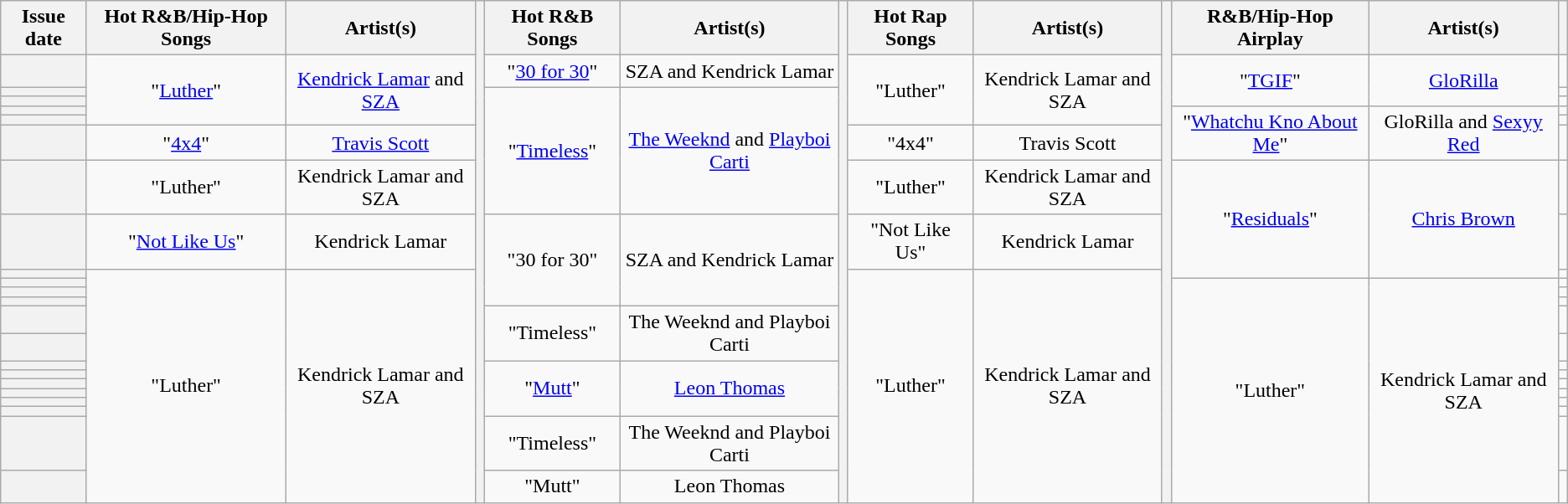<table class="wikitable plainrowheaders" style="text-align:center;">
<tr>
<th scope="col">Issue date</th>
<th scope="col">Hot R&B/Hip-Hop Songs</th>
<th scope="col">Artist(s)</th>
<th rowspan="102"></th>
<th scope="col">Hot R&B Songs</th>
<th scope="col">Artist(s)</th>
<th rowspan="102"></th>
<th scope="col">Hot Rap Songs</th>
<th scope="col">Artist(s)</th>
<th rowspan="102"></th>
<th scope="col">R&B/Hip-Hop Airplay</th>
<th scope="col">Artist(s)</th>
<th scope="col"></th>
</tr>
<tr>
<th scope="row"></th>
<td rowspan="5">"<a href='#'>Luther</a>"</td>
<td rowspan="5"><a href='#'>Kendrick Lamar</a> and <a href='#'>SZA</a></td>
<td>"<a href='#'>30 for 30</a>"</td>
<td>SZA and Kendrick Lamar</td>
<td rowspan="5">"Luther"</td>
<td rowspan="5">Kendrick Lamar and SZA</td>
<td rowspan="3">"<a href='#'>TGIF</a>"</td>
<td rowspan="3"><a href='#'>GloRilla</a></td>
<td></td>
</tr>
<tr>
<th scope="row"></th>
<td rowspan="6">"<a href='#'>Timeless</a>"</td>
<td rowspan="6"><a href='#'>The Weeknd</a> and <a href='#'>Playboi Carti</a></td>
<td></td>
</tr>
<tr>
<th scope="row"></th>
<td></td>
</tr>
<tr>
<th scope="row"></th>
<td rowspan="3">"<a href='#'>Whatchu Kno About Me</a>"</td>
<td rowspan="3">GloRilla and <a href='#'>Sexyy Red</a></td>
<td></td>
</tr>
<tr>
<th scope="row"></th>
<td></td>
</tr>
<tr>
<th scope="row"></th>
<td>"<a href='#'>4x4</a>"</td>
<td><a href='#'>Travis Scott</a></td>
<td>"4x4"</td>
<td>Travis Scott</td>
<td></td>
</tr>
<tr>
<th scope="row"></th>
<td>"Luther"</td>
<td>Kendrick Lamar and SZA</td>
<td>"Luther"</td>
<td>Kendrick Lamar and SZA</td>
<td rowspan="3">"<a href='#'>Residuals</a>"</td>
<td rowspan="3"><a href='#'>Chris Brown</a></td>
<td></td>
</tr>
<tr>
<th scope="row"></th>
<td>"<a href='#'>Not Like Us</a>"</td>
<td>Kendrick Lamar</td>
<td rowspan="5">"30 for 30"</td>
<td rowspan="5">SZA and Kendrick Lamar</td>
<td>"Not Like Us"</td>
<td>Kendrick Lamar</td>
<td></td>
</tr>
<tr>
<th scope="row"></th>
<td rowspan="14">"Luther"</td>
<td rowspan="14">Kendrick Lamar and SZA</td>
<td rowspan="14">"Luther"</td>
<td rowspan="14">Kendrick Lamar and SZA</td>
<td></td>
</tr>
<tr>
<th scope="row"></th>
<td rowspan="13">"Luther"</td>
<td rowspan="13">Kendrick Lamar and SZA</td>
<td></td>
</tr>
<tr>
<th scope="row"></th>
<td></td>
</tr>
<tr>
<th scope="row"></th>
<td></td>
</tr>
<tr>
<th scope="row"></th>
<td rowspan="2">"Timeless"</td>
<td rowspan="2">The Weeknd and Playboi Carti</td>
<td></td>
</tr>
<tr>
<th scope="row"></th>
<td></td>
</tr>
<tr>
<th scope="row"></th>
<td rowspan="6">"<a href='#'>Mutt</a>"</td>
<td rowspan="6"><a href='#'>Leon Thomas</a></td>
<td></td>
</tr>
<tr>
<th scope="row"></th>
<td></td>
</tr>
<tr>
<th scope="row"></th>
<td></td>
</tr>
<tr>
<th scope="row"></th>
<td></td>
</tr>
<tr>
<th scope="row"></th>
<td></td>
</tr>
<tr>
<th scope="row"></th>
<td></td>
</tr>
<tr>
<th scope="row"></th>
<td>"Timeless"</td>
<td>The Weeknd and Playboi Carti</td>
<td></td>
</tr>
<tr>
<th scope="row"></th>
<td>"Mutt"</td>
<td>Leon Thomas</td>
<td></td>
</tr>
</table>
